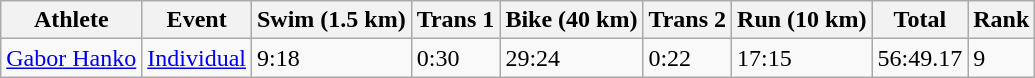<table class="wikitable" border="1">
<tr>
<th>Athlete</th>
<th>Event</th>
<th>Swim (1.5 km)</th>
<th>Trans 1</th>
<th>Bike (40 km)</th>
<th>Trans 2</th>
<th>Run (10 km)</th>
<th>Total</th>
<th>Rank</th>
</tr>
<tr>
<td><a href='#'>Gabor Hanko</a></td>
<td><a href='#'>Individual</a></td>
<td>9:18</td>
<td>0:30</td>
<td>29:24</td>
<td>0:22</td>
<td>17:15</td>
<td>56:49.17</td>
<td>9</td>
</tr>
</table>
